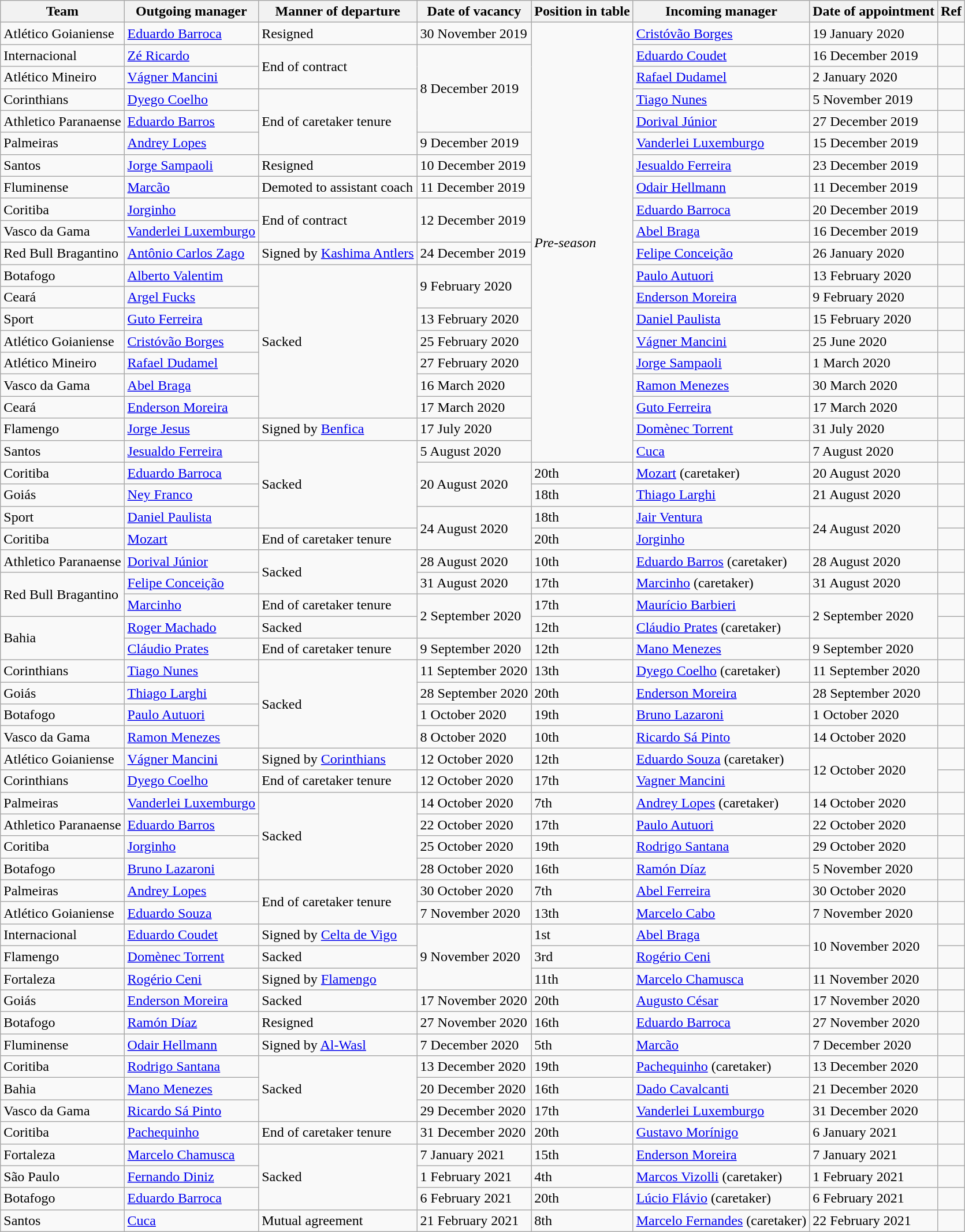<table class="wikitable sortable">
<tr>
<th>Team</th>
<th>Outgoing manager</th>
<th>Manner of departure</th>
<th>Date of vacancy</th>
<th>Position in table</th>
<th>Incoming manager</th>
<th>Date of appointment</th>
<th>Ref</th>
</tr>
<tr>
<td>Atlético Goianiense</td>
<td> <a href='#'>Eduardo Barroca</a></td>
<td>Resigned</td>
<td>30 November 2019</td>
<td rowspan=20><em>Pre-season</em></td>
<td> <a href='#'>Cristóvão Borges</a></td>
<td>19 January 2020</td>
<td></td>
</tr>
<tr>
<td>Internacional</td>
<td> <a href='#'>Zé Ricardo</a></td>
<td rowspan=2>End of contract</td>
<td rowspan=4>8 December 2019</td>
<td> <a href='#'>Eduardo Coudet</a></td>
<td>16 December 2019</td>
<td></td>
</tr>
<tr>
<td>Atlético Mineiro</td>
<td> <a href='#'>Vágner Mancini</a></td>
<td> <a href='#'>Rafael Dudamel</a></td>
<td>2 January 2020</td>
<td></td>
</tr>
<tr>
<td>Corinthians</td>
<td> <a href='#'>Dyego Coelho</a></td>
<td rowspan=3>End of caretaker tenure</td>
<td> <a href='#'>Tiago Nunes</a></td>
<td>5 November 2019</td>
<td></td>
</tr>
<tr>
<td>Athletico Paranaense</td>
<td> <a href='#'>Eduardo Barros</a></td>
<td> <a href='#'>Dorival Júnior</a></td>
<td>27 December 2019</td>
<td></td>
</tr>
<tr>
<td>Palmeiras</td>
<td> <a href='#'>Andrey Lopes</a></td>
<td>9 December 2019</td>
<td> <a href='#'>Vanderlei Luxemburgo</a></td>
<td>15 December 2019</td>
<td></td>
</tr>
<tr>
<td>Santos</td>
<td> <a href='#'>Jorge Sampaoli</a></td>
<td>Resigned</td>
<td>10 December 2019</td>
<td> <a href='#'>Jesualdo Ferreira</a></td>
<td>23 December 2019</td>
<td></td>
</tr>
<tr>
<td>Fluminense</td>
<td> <a href='#'>Marcão</a></td>
<td>Demoted to assistant coach</td>
<td>11 December 2019</td>
<td> <a href='#'>Odair Hellmann</a></td>
<td>11 December 2019</td>
<td></td>
</tr>
<tr>
<td>Coritiba</td>
<td> <a href='#'>Jorginho</a></td>
<td rowspan=2>End of contract</td>
<td rowspan=2>12 December 2019</td>
<td> <a href='#'>Eduardo Barroca</a></td>
<td>20 December 2019</td>
<td></td>
</tr>
<tr>
<td>Vasco da Gama</td>
<td> <a href='#'>Vanderlei Luxemburgo</a></td>
<td> <a href='#'>Abel Braga</a></td>
<td>16 December 2019</td>
<td></td>
</tr>
<tr>
<td>Red Bull Bragantino</td>
<td> <a href='#'>Antônio Carlos Zago</a></td>
<td>Signed by <a href='#'>Kashima Antlers</a></td>
<td>24 December 2019</td>
<td> <a href='#'>Felipe Conceição</a></td>
<td>26 January 2020</td>
<td></td>
</tr>
<tr>
<td>Botafogo</td>
<td> <a href='#'>Alberto Valentim</a></td>
<td rowspan=7>Sacked</td>
<td rowspan=2>9 February 2020</td>
<td> <a href='#'>Paulo Autuori</a></td>
<td>13 February 2020</td>
<td></td>
</tr>
<tr>
<td>Ceará</td>
<td> <a href='#'>Argel Fucks</a></td>
<td> <a href='#'>Enderson Moreira</a></td>
<td>9 February 2020</td>
<td></td>
</tr>
<tr>
<td>Sport</td>
<td> <a href='#'>Guto Ferreira</a></td>
<td>13 February 2020</td>
<td> <a href='#'>Daniel Paulista</a></td>
<td>15 February 2020</td>
<td></td>
</tr>
<tr>
<td>Atlético Goianiense</td>
<td> <a href='#'>Cristóvão Borges</a></td>
<td>25 February 2020</td>
<td> <a href='#'>Vágner Mancini</a></td>
<td>25 June 2020</td>
<td></td>
</tr>
<tr>
<td>Atlético Mineiro</td>
<td> <a href='#'>Rafael Dudamel</a></td>
<td>27 February 2020</td>
<td> <a href='#'>Jorge Sampaoli</a></td>
<td>1 March 2020</td>
<td></td>
</tr>
<tr>
<td>Vasco da Gama</td>
<td> <a href='#'>Abel Braga</a></td>
<td>16 March 2020</td>
<td> <a href='#'>Ramon Menezes</a></td>
<td>30 March 2020</td>
<td></td>
</tr>
<tr>
<td>Ceará</td>
<td> <a href='#'>Enderson Moreira</a></td>
<td>17 March 2020</td>
<td> <a href='#'>Guto Ferreira</a></td>
<td>17 March 2020</td>
<td></td>
</tr>
<tr>
<td>Flamengo</td>
<td> <a href='#'>Jorge Jesus</a></td>
<td>Signed by <a href='#'>Benfica</a></td>
<td>17 July 2020</td>
<td> <a href='#'>Domènec Torrent</a></td>
<td>31 July 2020</td>
<td></td>
</tr>
<tr>
<td>Santos</td>
<td> <a href='#'>Jesualdo Ferreira</a></td>
<td rowspan=4>Sacked</td>
<td>5 August 2020</td>
<td> <a href='#'>Cuca</a></td>
<td>7 August 2020</td>
<td></td>
</tr>
<tr>
<td>Coritiba</td>
<td> <a href='#'>Eduardo Barroca</a></td>
<td rowspan=2>20 August 2020</td>
<td>20th</td>
<td> <a href='#'>Mozart</a> (caretaker)</td>
<td>20 August 2020</td>
<td></td>
</tr>
<tr>
<td>Goiás</td>
<td> <a href='#'>Ney Franco</a></td>
<td>18th</td>
<td> <a href='#'>Thiago Larghi</a></td>
<td>21 August 2020</td>
<td></td>
</tr>
<tr>
<td>Sport</td>
<td> <a href='#'>Daniel Paulista</a></td>
<td rowspan=2>24 August 2020</td>
<td>18th</td>
<td> <a href='#'>Jair Ventura</a></td>
<td rowspan=2>24 August 2020</td>
<td></td>
</tr>
<tr>
<td>Coritiba</td>
<td> <a href='#'>Mozart</a></td>
<td>End of caretaker tenure</td>
<td>20th</td>
<td> <a href='#'>Jorginho</a></td>
<td></td>
</tr>
<tr>
<td>Athletico Paranaense</td>
<td> <a href='#'>Dorival Júnior</a></td>
<td rowspan=2>Sacked</td>
<td>28 August 2020</td>
<td>10th</td>
<td> <a href='#'>Eduardo Barros</a> (caretaker)</td>
<td>28 August 2020</td>
<td></td>
</tr>
<tr>
<td rowspan=2>Red Bull Bragantino</td>
<td> <a href='#'>Felipe Conceição</a></td>
<td>31 August 2020</td>
<td>17th</td>
<td> <a href='#'>Marcinho</a> (caretaker)</td>
<td>31 August 2020</td>
<td></td>
</tr>
<tr>
<td> <a href='#'>Marcinho</a></td>
<td>End of caretaker tenure</td>
<td rowspan=2>2 September 2020</td>
<td>17th</td>
<td> <a href='#'>Maurício Barbieri</a></td>
<td rowspan=2>2 September 2020</td>
<td></td>
</tr>
<tr>
<td rowspan=2>Bahia</td>
<td> <a href='#'>Roger Machado</a></td>
<td>Sacked</td>
<td>12th</td>
<td> <a href='#'>Cláudio Prates</a> (caretaker)</td>
<td></td>
</tr>
<tr>
<td> <a href='#'>Cláudio Prates</a></td>
<td>End of caretaker tenure</td>
<td>9 September 2020</td>
<td>12th</td>
<td> <a href='#'>Mano Menezes</a></td>
<td>9 September 2020</td>
<td></td>
</tr>
<tr>
<td>Corinthians</td>
<td> <a href='#'>Tiago Nunes</a></td>
<td rowspan=4>Sacked</td>
<td>11 September 2020</td>
<td>13th</td>
<td> <a href='#'>Dyego Coelho</a> (caretaker)</td>
<td>11 September 2020</td>
<td></td>
</tr>
<tr>
<td>Goiás</td>
<td> <a href='#'>Thiago Larghi</a></td>
<td>28 September 2020</td>
<td>20th</td>
<td> <a href='#'>Enderson Moreira</a></td>
<td>28 September 2020</td>
<td></td>
</tr>
<tr>
<td>Botafogo</td>
<td> <a href='#'>Paulo Autuori</a></td>
<td>1 October 2020</td>
<td>19th</td>
<td> <a href='#'>Bruno Lazaroni</a></td>
<td>1 October 2020</td>
<td></td>
</tr>
<tr>
<td>Vasco da Gama</td>
<td> <a href='#'>Ramon Menezes</a></td>
<td>8 October 2020</td>
<td>10th</td>
<td> <a href='#'>Ricardo Sá Pinto</a></td>
<td>14 October 2020</td>
<td></td>
</tr>
<tr>
<td>Atlético Goianiense</td>
<td> <a href='#'>Vágner Mancini</a></td>
<td>Signed by <a href='#'>Corinthians</a></td>
<td>12 October 2020</td>
<td>12th</td>
<td> <a href='#'>Eduardo Souza</a> (caretaker)</td>
<td rowspan=2>12 October 2020</td>
<td></td>
</tr>
<tr>
<td>Corinthians</td>
<td> <a href='#'>Dyego Coelho</a></td>
<td>End of caretaker tenure</td>
<td>12 October 2020</td>
<td>17th</td>
<td> <a href='#'>Vagner Mancini</a></td>
<td></td>
</tr>
<tr>
<td>Palmeiras</td>
<td> <a href='#'>Vanderlei Luxemburgo</a></td>
<td rowspan=4>Sacked</td>
<td>14 October 2020</td>
<td>7th</td>
<td> <a href='#'>Andrey Lopes</a> (caretaker)</td>
<td>14 October 2020</td>
<td></td>
</tr>
<tr>
<td>Athletico Paranaense</td>
<td> <a href='#'>Eduardo Barros</a></td>
<td>22 October 2020</td>
<td>17th</td>
<td> <a href='#'>Paulo Autuori</a></td>
<td>22 October 2020</td>
<td></td>
</tr>
<tr>
<td>Coritiba</td>
<td> <a href='#'>Jorginho</a></td>
<td>25 October 2020</td>
<td>19th</td>
<td> <a href='#'>Rodrigo Santana</a></td>
<td>29 October 2020</td>
<td></td>
</tr>
<tr>
<td>Botafogo</td>
<td> <a href='#'>Bruno Lazaroni</a></td>
<td>28 October 2020</td>
<td>16th</td>
<td> <a href='#'>Ramón Díaz</a></td>
<td>5 November 2020</td>
<td></td>
</tr>
<tr>
<td>Palmeiras</td>
<td> <a href='#'>Andrey Lopes</a></td>
<td rowspan=2>End of caretaker tenure</td>
<td>30 October 2020</td>
<td>7th</td>
<td> <a href='#'>Abel Ferreira</a></td>
<td>30 October 2020</td>
<td></td>
</tr>
<tr>
<td>Atlético Goianiense</td>
<td> <a href='#'>Eduardo Souza</a></td>
<td>7 November 2020</td>
<td>13th</td>
<td> <a href='#'>Marcelo Cabo</a></td>
<td>7 November 2020</td>
<td></td>
</tr>
<tr>
<td>Internacional</td>
<td> <a href='#'>Eduardo Coudet</a></td>
<td>Signed by <a href='#'>Celta de Vigo</a></td>
<td rowspan=3>9 November 2020</td>
<td>1st</td>
<td> <a href='#'>Abel Braga</a></td>
<td rowspan=2>10 November 2020</td>
<td></td>
</tr>
<tr>
<td>Flamengo</td>
<td> <a href='#'>Domènec Torrent</a></td>
<td>Sacked</td>
<td>3rd</td>
<td> <a href='#'>Rogério Ceni</a></td>
<td></td>
</tr>
<tr>
<td>Fortaleza</td>
<td> <a href='#'>Rogério Ceni</a></td>
<td>Signed by <a href='#'>Flamengo</a></td>
<td>11th</td>
<td> <a href='#'>Marcelo Chamusca</a></td>
<td>11 November 2020</td>
<td></td>
</tr>
<tr>
<td>Goiás</td>
<td> <a href='#'>Enderson Moreira</a></td>
<td>Sacked</td>
<td>17 November 2020</td>
<td>20th</td>
<td> <a href='#'>Augusto César</a></td>
<td>17 November 2020</td>
<td></td>
</tr>
<tr>
<td>Botafogo</td>
<td> <a href='#'>Ramón Díaz</a></td>
<td>Resigned</td>
<td>27 November 2020</td>
<td>16th</td>
<td> <a href='#'>Eduardo Barroca</a></td>
<td>27 November 2020</td>
<td></td>
</tr>
<tr>
<td>Fluminense</td>
<td> <a href='#'>Odair Hellmann</a></td>
<td>Signed by <a href='#'>Al-Wasl</a></td>
<td>7 December 2020</td>
<td>5th</td>
<td> <a href='#'>Marcão</a></td>
<td>7 December 2020</td>
<td></td>
</tr>
<tr>
<td>Coritiba</td>
<td> <a href='#'>Rodrigo Santana</a></td>
<td rowspan=3>Sacked</td>
<td>13 December 2020</td>
<td>19th</td>
<td> <a href='#'>Pachequinho</a> (caretaker)</td>
<td>13 December 2020</td>
<td></td>
</tr>
<tr>
<td>Bahia</td>
<td> <a href='#'>Mano Menezes</a></td>
<td>20 December 2020</td>
<td>16th</td>
<td> <a href='#'>Dado Cavalcanti</a></td>
<td>21 December 2020</td>
<td></td>
</tr>
<tr>
<td>Vasco da Gama</td>
<td> <a href='#'>Ricardo Sá Pinto</a></td>
<td>29 December 2020</td>
<td>17th</td>
<td> <a href='#'>Vanderlei Luxemburgo</a></td>
<td>31 December 2020</td>
<td></td>
</tr>
<tr>
<td>Coritiba</td>
<td> <a href='#'>Pachequinho</a></td>
<td>End of caretaker tenure</td>
<td>31 December 2020</td>
<td>20th</td>
<td> <a href='#'>Gustavo Morínigo</a></td>
<td>6 January 2021</td>
<td></td>
</tr>
<tr>
<td>Fortaleza</td>
<td> <a href='#'>Marcelo Chamusca</a></td>
<td rowspan=3>Sacked</td>
<td>7 January 2021</td>
<td>15th</td>
<td> <a href='#'>Enderson Moreira</a></td>
<td>7 January 2021</td>
<td></td>
</tr>
<tr>
<td>São Paulo</td>
<td> <a href='#'>Fernando Diniz</a></td>
<td>1 February 2021</td>
<td>4th</td>
<td> <a href='#'>Marcos Vizolli</a> (caretaker)</td>
<td>1 February 2021</td>
<td></td>
</tr>
<tr>
<td>Botafogo</td>
<td> <a href='#'>Eduardo Barroca</a></td>
<td>6 February 2021</td>
<td>20th</td>
<td> <a href='#'>Lúcio Flávio</a> (caretaker)</td>
<td>6 February 2021</td>
<td></td>
</tr>
<tr>
<td>Santos</td>
<td> <a href='#'>Cuca</a></td>
<td>Mutual agreement</td>
<td>21 February 2021</td>
<td>8th</td>
<td> <a href='#'>Marcelo Fernandes</a> (caretaker)</td>
<td>22 February 2021</td>
<td></td>
</tr>
</table>
